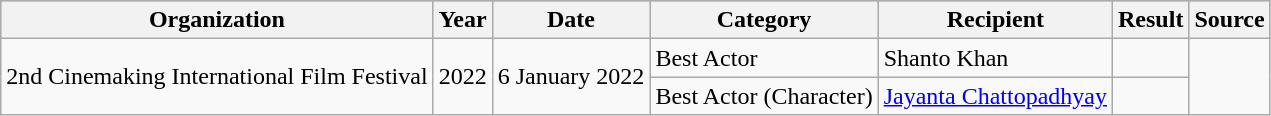<table class="wikitable">
<tr style="background:#ccc;">
<th>Organization</th>
<th>Year</th>
<th>Date</th>
<th>Category</th>
<th>Recipient</th>
<th>Result</th>
<th>Source</th>
</tr>
<tr>
<td rowspan="2">2nd Cinemaking International Film Festival</td>
<td rowspan="2">2022</td>
<td rowspan="2">6 January 2022</td>
<td>Best Actor</td>
<td>Shanto Khan</td>
<td></td>
<td rowspan="2"></td>
</tr>
<tr>
<td>Best Actor (Character)</td>
<td><a href='#'>Jayanta Chattopadhyay</a></td>
<td></td>
</tr>
</table>
